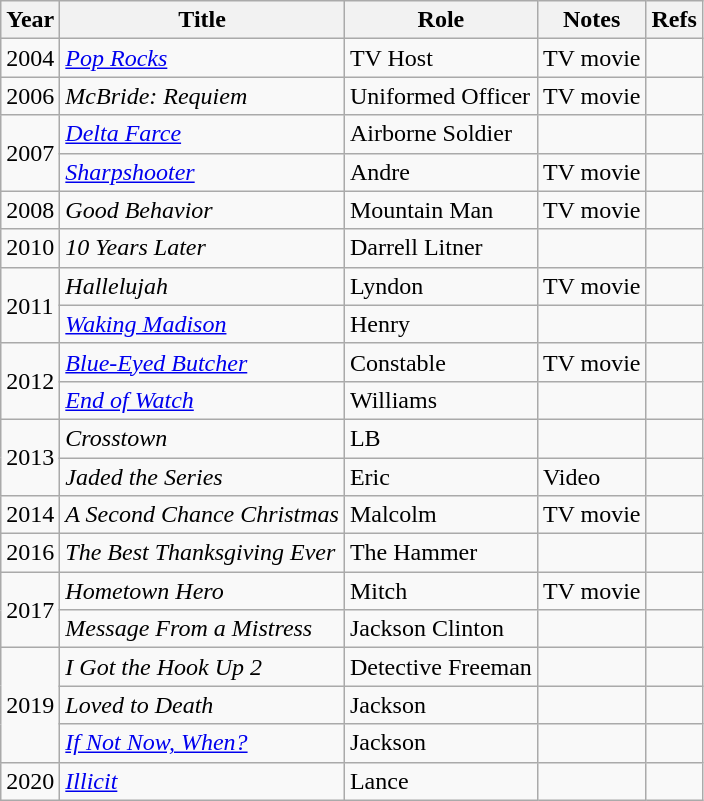<table class="wikitable sortable">
<tr>
<th>Year</th>
<th>Title</th>
<th>Role</th>
<th>Notes</th>
<th>Refs</th>
</tr>
<tr>
<td>2004</td>
<td><em><a href='#'>Pop Rocks</a></em></td>
<td>TV Host</td>
<td>TV movie</td>
<td></td>
</tr>
<tr>
<td>2006</td>
<td><em>McBride: Requiem</em></td>
<td>Uniformed Officer</td>
<td>TV movie</td>
<td></td>
</tr>
<tr>
<td rowspan="2">2007</td>
<td><em><a href='#'>Delta Farce</a></em></td>
<td>Airborne Soldier</td>
<td></td>
<td></td>
</tr>
<tr>
<td><em><a href='#'>Sharpshooter</a></em></td>
<td>Andre</td>
<td>TV movie</td>
<td></td>
</tr>
<tr>
<td>2008</td>
<td><em>Good Behavior</em></td>
<td>Mountain Man</td>
<td>TV movie</td>
<td></td>
</tr>
<tr>
<td>2010</td>
<td><em>10 Years Later</em></td>
<td>Darrell Litner</td>
<td></td>
<td></td>
</tr>
<tr>
<td rowspan="2">2011</td>
<td><em>Hallelujah</em></td>
<td>Lyndon</td>
<td>TV movie</td>
<td></td>
</tr>
<tr>
<td><em><a href='#'>Waking Madison</a></em></td>
<td>Henry</td>
<td></td>
<td></td>
</tr>
<tr>
<td rowspan="2">2012</td>
<td><em><a href='#'>Blue-Eyed Butcher</a></em></td>
<td>Constable</td>
<td>TV movie</td>
<td></td>
</tr>
<tr>
<td><em><a href='#'>End of Watch</a></em></td>
<td>Williams</td>
<td></td>
<td></td>
</tr>
<tr>
<td rowspan="2">2013</td>
<td><em>Crosstown</em></td>
<td>LB</td>
<td></td>
<td></td>
</tr>
<tr>
<td><em>Jaded the Series</em></td>
<td>Eric</td>
<td>Video</td>
<td></td>
</tr>
<tr>
<td>2014</td>
<td><em>A Second Chance Christmas</em></td>
<td>Malcolm</td>
<td>TV movie</td>
<td></td>
</tr>
<tr>
<td>2016</td>
<td><em>The Best Thanksgiving Ever</em></td>
<td>The Hammer</td>
<td></td>
<td></td>
</tr>
<tr>
<td rowspan="2">2017</td>
<td><em>Hometown Hero</em></td>
<td>Mitch</td>
<td>TV movie</td>
<td></td>
</tr>
<tr>
<td><em>Message From a Mistress</em></td>
<td>Jackson Clinton</td>
<td></td>
<td></td>
</tr>
<tr>
<td rowspan="3">2019</td>
<td><em>I Got the Hook Up 2</em></td>
<td>Detective Freeman</td>
<td></td>
<td></td>
</tr>
<tr>
<td><em>Loved to Death</em></td>
<td>Jackson</td>
<td></td>
<td></td>
</tr>
<tr>
<td><em><a href='#'>If Not Now, When?</a></em></td>
<td>Jackson</td>
<td></td>
<td></td>
</tr>
<tr>
<td>2020</td>
<td><em><a href='#'>Illicit</a></em></td>
<td>Lance</td>
<td></td>
<td></td>
</tr>
</table>
